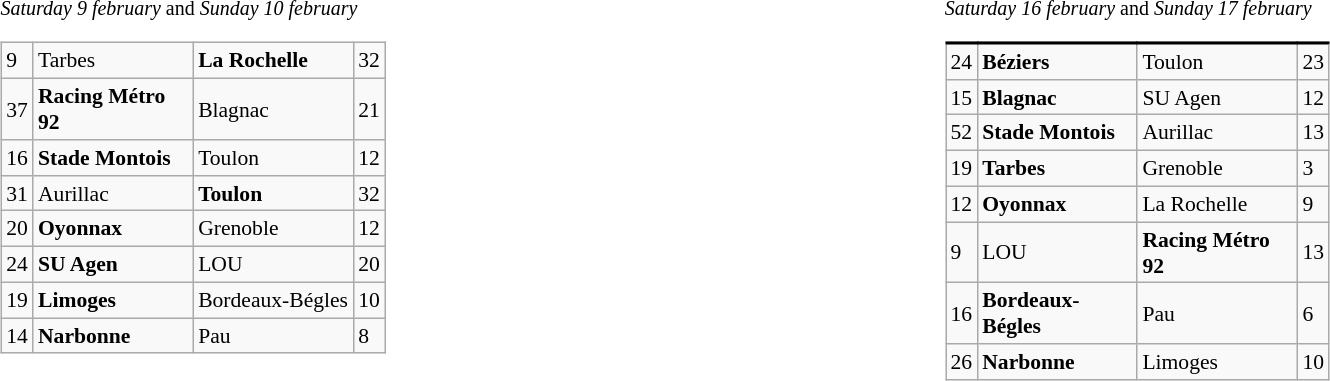<table width="100%" align="center" border="0" cellpadding="0" cellspacing="5">
<tr valign="top" align="left">
<td width="50%"><br><small><em>Saturday 9 february</em> and <em>Sunday 10 february</em></small><table class="wikitable gauche" cellpadding="0" cellspacing="0" style="font-size:90%;">
<tr>
<td>9</td>
<td width="100px">Tarbes</td>
<td width="100px"><strong>La Rochelle</strong></td>
<td>32</td>
</tr>
<tr>
<td>37</td>
<td width="100px"><strong>Racing Métro 92</strong></td>
<td width="100px">Blagnac</td>
<td>21</td>
</tr>
<tr>
<td>16</td>
<td width="100px"><strong>Stade Montois</strong></td>
<td width="100px">Toulon</td>
<td>12</td>
</tr>
<tr>
<td>31</td>
<td width="100px">Aurillac</td>
<td width="100px"><strong>Toulon</strong></td>
<td>32</td>
</tr>
<tr>
<td>20</td>
<td width="100px"><strong>Oyonnax</strong></td>
<td width="100px">Grenoble</td>
<td>12</td>
</tr>
<tr>
<td>24</td>
<td width="100px"><strong>SU Agen</strong></td>
<td width="100px">LOU</td>
<td>20</td>
</tr>
<tr>
<td>19</td>
<td width="100px"><strong>Limoges</strong></td>
<td width="100px">Bordeaux-Bégles</td>
<td>10</td>
</tr>
<tr>
<td>14</td>
<td width="100px"><strong>Narbonne</strong></td>
<td width="100px">Pau</td>
<td>8</td>
</tr>
</table>
</td>
<td width="50%"><br><small><em>Saturday 16 february</em> and <em>Sunday 17 february</em></small><table class="wikitable gauche" cellpadding="0" cellspacing="0" style="font-size:90%;">
<tr style="border-bottom:2px solid black;">
</tr>
<tr>
<td>24</td>
<td width="100px"><strong>Béziers</strong></td>
<td width="100px">Toulon</td>
<td>23</td>
</tr>
<tr>
<td>15</td>
<td width="100px"><strong>Blagnac</strong></td>
<td width="100px">SU Agen</td>
<td>12</td>
</tr>
<tr>
<td>52</td>
<td width="100px"><strong>Stade Montois</strong></td>
<td width="100px">Aurillac</td>
<td>13</td>
</tr>
<tr>
<td>19</td>
<td width="100px"><strong>Tarbes</strong></td>
<td width="100px">Grenoble</td>
<td>3</td>
</tr>
<tr>
<td>12</td>
<td width="100px"><strong>Oyonnax</strong></td>
<td width="100px">La Rochelle</td>
<td>9</td>
</tr>
<tr>
<td>9</td>
<td width="100px">LOU</td>
<td width="100px"><strong>Racing Métro 92</strong></td>
<td>13</td>
</tr>
<tr>
<td>16</td>
<td width="100px"><strong>Bordeaux-Bégles</strong></td>
<td width="100px">Pau</td>
<td>6</td>
</tr>
<tr>
<td>26</td>
<td width="100px"><strong>Narbonne</strong></td>
<td width="100px">Limoges</td>
<td>10</td>
</tr>
</table>
</td>
</tr>
</table>
